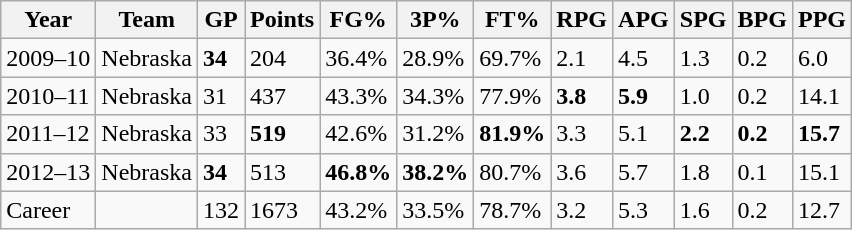<table class="wikitable">
<tr>
<th>Year</th>
<th>Team</th>
<th>GP</th>
<th>Points</th>
<th>FG%</th>
<th>3P%</th>
<th>FT%</th>
<th>RPG</th>
<th>APG</th>
<th>SPG</th>
<th>BPG</th>
<th>PPG</th>
</tr>
<tr>
<td>2009–10</td>
<td>Nebraska</td>
<td><strong>34</strong></td>
<td>204</td>
<td>36.4%</td>
<td>28.9%</td>
<td>69.7%</td>
<td>2.1</td>
<td>4.5</td>
<td>1.3</td>
<td>0.2</td>
<td>6.0</td>
</tr>
<tr>
<td>2010–11</td>
<td>Nebraska</td>
<td>31</td>
<td>437</td>
<td>43.3%</td>
<td>34.3%</td>
<td>77.9%</td>
<td><strong>3.8</strong></td>
<td><strong>5.9</strong></td>
<td>1.0</td>
<td>0.2</td>
<td>14.1</td>
</tr>
<tr>
<td>2011–12</td>
<td>Nebraska</td>
<td>33</td>
<td><strong>519</strong></td>
<td>42.6%</td>
<td>31.2%</td>
<td><strong>81.9%</strong></td>
<td>3.3</td>
<td>5.1</td>
<td><strong>2.2</strong></td>
<td><strong>0.2</strong></td>
<td><strong>15.7</strong></td>
</tr>
<tr>
<td>2012–13</td>
<td>Nebraska</td>
<td><strong>34</strong></td>
<td>513</td>
<td><strong>46.8%</strong></td>
<td><strong>38.2%</strong></td>
<td>80.7%</td>
<td>3.6</td>
<td>5.7</td>
<td>1.8</td>
<td>0.1</td>
<td>15.1</td>
</tr>
<tr>
<td>Career</td>
<td></td>
<td>132</td>
<td>1673</td>
<td>43.2%</td>
<td>33.5%</td>
<td>78.7%</td>
<td>3.2</td>
<td>5.3</td>
<td>1.6</td>
<td>0.2</td>
<td>12.7</td>
</tr>
</table>
